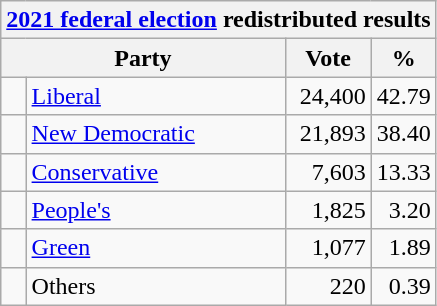<table class="wikitable">
<tr>
<th colspan="4"><a href='#'>2021 federal election</a> redistributed results</th>
</tr>
<tr>
<th bgcolor="#DDDDFF" width="130px" colspan="2">Party</th>
<th bgcolor="#DDDDFF" width="50px">Vote</th>
<th bgcolor="#DDDDFF" width="30px">%</th>
</tr>
<tr>
<td> </td>
<td><a href='#'>Liberal</a></td>
<td align=right>24,400</td>
<td align=right>42.79</td>
</tr>
<tr>
<td> </td>
<td><a href='#'>New Democratic</a></td>
<td align=right>21,893</td>
<td align=right>38.40</td>
</tr>
<tr>
<td> </td>
<td><a href='#'>Conservative</a></td>
<td align=right>7,603</td>
<td align=right>13.33</td>
</tr>
<tr>
<td> </td>
<td><a href='#'>People's</a></td>
<td align=right>1,825</td>
<td align=right>3.20</td>
</tr>
<tr>
<td> </td>
<td><a href='#'>Green</a></td>
<td align=right>1,077</td>
<td align=right>1.89</td>
</tr>
<tr>
<td> </td>
<td>Others</td>
<td align=right>220</td>
<td align=right>0.39</td>
</tr>
</table>
